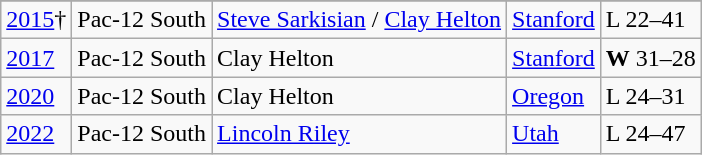<table class="wikitable">
<tr>
</tr>
<tr>
<td><a href='#'>2015</a>†</td>
<td>Pac-12 South</td>
<td><a href='#'>Steve Sarkisian</a> / <a href='#'>Clay Helton</a></td>
<td><a href='#'>Stanford</a></td>
<td>L 22–41</td>
</tr>
<tr>
<td><a href='#'>2017</a></td>
<td>Pac-12 South</td>
<td>Clay Helton</td>
<td><a href='#'>Stanford</a></td>
<td><strong>W</strong> 31–28</td>
</tr>
<tr>
<td><a href='#'>2020</a></td>
<td>Pac-12 South</td>
<td>Clay Helton</td>
<td><a href='#'>Oregon</a></td>
<td>L 24–31</td>
</tr>
<tr>
<td><a href='#'>2022</a></td>
<td>Pac-12 South</td>
<td><a href='#'>Lincoln Riley</a></td>
<td><a href='#'>Utah</a></td>
<td>L 24–47</td>
</tr>
</table>
